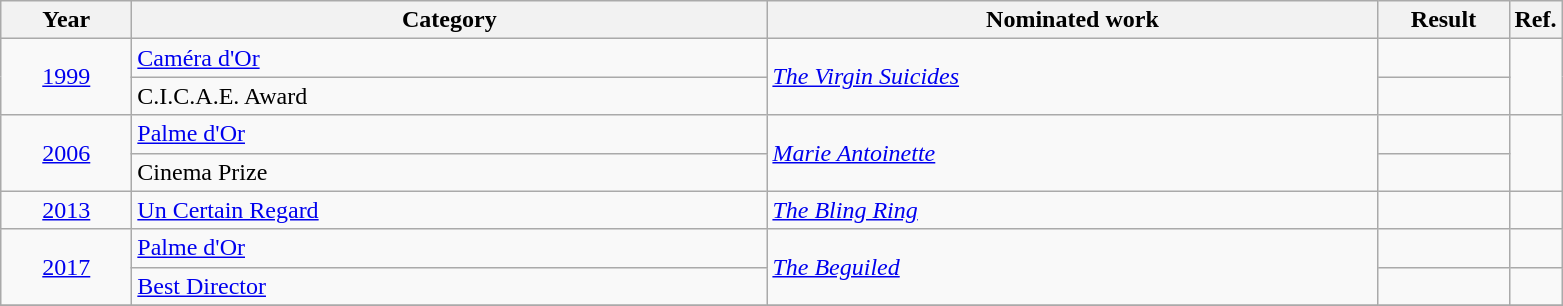<table class=wikitable>
<tr>
<th scope="col" style="width:5em;">Year</th>
<th scope="col" style="width:26em;">Category</th>
<th scope="col" style="width:25em;">Nominated work</th>
<th scope="col" style="width:5em;">Result</th>
<th>Ref.</th>
</tr>
<tr>
<td style="text-align:center;", rowspan=2><a href='#'>1999</a></td>
<td><a href='#'>Caméra d'Or</a></td>
<td rowspan=2><em><a href='#'>The Virgin Suicides</a></em></td>
<td></td>
<td rowspan=2></td>
</tr>
<tr>
<td>C.I.C.A.E. Award</td>
<td></td>
</tr>
<tr>
<td style="text-align:center;", rowspan=2><a href='#'>2006</a></td>
<td><a href='#'>Palme d'Or</a></td>
<td rowspan=2><em><a href='#'>Marie Antoinette</a></em></td>
<td></td>
<td rowspan=2></td>
</tr>
<tr>
<td>Cinema Prize</td>
<td></td>
</tr>
<tr>
<td style="text-align:center;"><a href='#'>2013</a></td>
<td><a href='#'>Un Certain Regard</a></td>
<td><em><a href='#'>The Bling Ring</a></em></td>
<td></td>
<td></td>
</tr>
<tr>
<td style="text-align:center;", rowspan=2><a href='#'>2017</a></td>
<td><a href='#'>Palme d'Or</a></td>
<td rowspan=2><em><a href='#'>The Beguiled</a></em></td>
<td></td>
<td></td>
</tr>
<tr>
<td><a href='#'>Best Director</a></td>
<td></td>
<td></td>
</tr>
<tr>
</tr>
</table>
